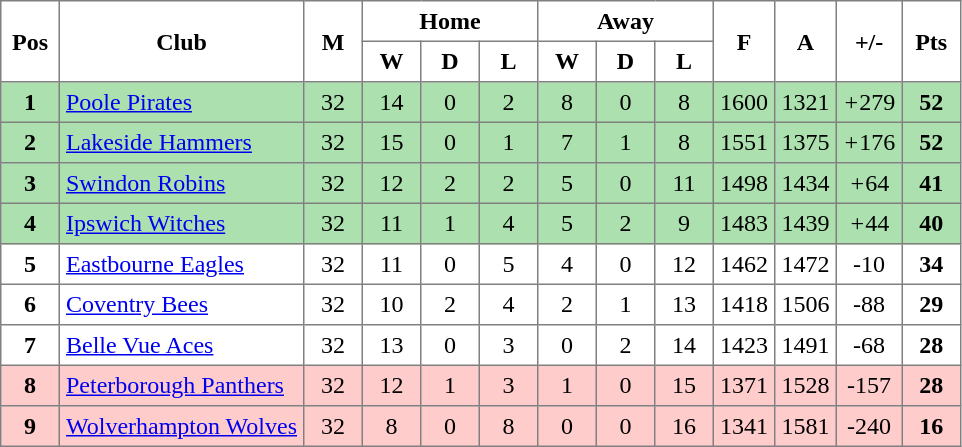<table class="toccolours" border="1" cellpadding="4" cellspacing="0" style="border-collapse: collapse; margin:0;">
<tr>
<th width=30 rowspan=2>Pos</th>
<th rowspan=2>Club</th>
<th rowspan=2 width=30>M</th>
<th colspan=3>Home</th>
<th colspan=3>Away</th>
<th rowspan=2 width=30>F</th>
<th width=30 rowspan=2>A</th>
<th rowspan=2>+/-</th>
<th width=30 rowspan=2>Pts</th>
</tr>
<tr>
<th width=30>W</th>
<th width=30>D</th>
<th width=30>L</th>
<th width=30>W</th>
<th width=30>D</th>
<th width=30>L</th>
</tr>
<tr align=center | style="background:#ACE1AF">
<th>1</th>
<td align=left><a href='#'>Poole Pirates</a></td>
<td>32</td>
<td>14</td>
<td>0</td>
<td>2</td>
<td>8</td>
<td>0</td>
<td>8</td>
<td>1600</td>
<td>1321</td>
<td><em>+</em>279</td>
<th>52</th>
</tr>
<tr align=center | style="background:#ACE1AF">
<th>2</th>
<td align=left><a href='#'>Lakeside Hammers</a></td>
<td>32</td>
<td>15</td>
<td>0</td>
<td>1</td>
<td>7</td>
<td>1</td>
<td>8</td>
<td>1551</td>
<td>1375</td>
<td><em>+</em>176</td>
<th>52</th>
</tr>
<tr align=center | style="background:#ACE1AF">
<th>3</th>
<td align=left><a href='#'>Swindon Robins</a></td>
<td>32</td>
<td>12</td>
<td>2</td>
<td>2</td>
<td>5</td>
<td>0</td>
<td>11</td>
<td>1498</td>
<td>1434</td>
<td><em>+</em>64</td>
<th>41</th>
</tr>
<tr align=center | style="background:#ACE1AF">
<th>4</th>
<td align=left><a href='#'>Ipswich Witches</a></td>
<td>32</td>
<td>11</td>
<td>1</td>
<td>4</td>
<td>5</td>
<td>2</td>
<td>9</td>
<td>1483</td>
<td>1439</td>
<td><em>+</em>44</td>
<th>40</th>
</tr>
<tr align=center>
<th>5</th>
<td align=left><a href='#'>Eastbourne Eagles</a></td>
<td>32</td>
<td>11</td>
<td>0</td>
<td>5</td>
<td>4</td>
<td>0</td>
<td>12</td>
<td>1462</td>
<td>1472</td>
<td><em>-</em>10</td>
<th>34</th>
</tr>
<tr align=center>
<th>6</th>
<td align=left><a href='#'>Coventry Bees</a></td>
<td>32</td>
<td>10</td>
<td>2</td>
<td>4</td>
<td>2</td>
<td>1</td>
<td>13</td>
<td>1418</td>
<td>1506</td>
<td><em>-</em>88</td>
<th>29</th>
</tr>
<tr align=center>
<th>7</th>
<td align=left><a href='#'>Belle Vue Aces</a></td>
<td>32</td>
<td>13</td>
<td>0</td>
<td>3</td>
<td>0</td>
<td>2</td>
<td>14</td>
<td>1423</td>
<td>1491</td>
<td><em>-</em>68</td>
<th>28</th>
</tr>
<tr align=center | style="background:#FFCCCC">
<th>8</th>
<td align=left><a href='#'>Peterborough Panthers</a></td>
<td>32</td>
<td>12</td>
<td>1</td>
<td>3</td>
<td>1</td>
<td>0</td>
<td>15</td>
<td>1371</td>
<td>1528</td>
<td><em>-</em>157</td>
<th>28</th>
</tr>
<tr align=center | style="background:#FFCCCC">
<th>9</th>
<td align=left><a href='#'>Wolverhampton Wolves</a></td>
<td>32</td>
<td>8</td>
<td>0</td>
<td>8</td>
<td>0</td>
<td>0</td>
<td>16</td>
<td>1341</td>
<td>1581</td>
<td><em>-</em>240</td>
<th>16</th>
</tr>
</table>
